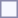<table style="border:1px solid #8888aa; background-color:#f7f8ff; padding:5px; font-size:85%; margin: 0px 8px 8px 0px;">
</table>
